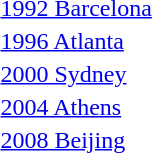<table>
<tr>
<td><a href='#'>1992 Barcelona</a><br></td>
<td></td>
<td></td>
<td></td>
</tr>
<tr>
<td><a href='#'>1996 Atlanta</a><br></td>
<td></td>
<td></td>
<td></td>
</tr>
<tr>
<td><a href='#'>2000 Sydney</a><br></td>
<td></td>
<td></td>
<td></td>
</tr>
<tr>
<td><a href='#'>2004 Athens</a><br></td>
<td></td>
<td></td>
<td></td>
</tr>
<tr>
<td><a href='#'>2008 Beijing</a><br></td>
<td></td>
<td></td>
<td></td>
</tr>
</table>
